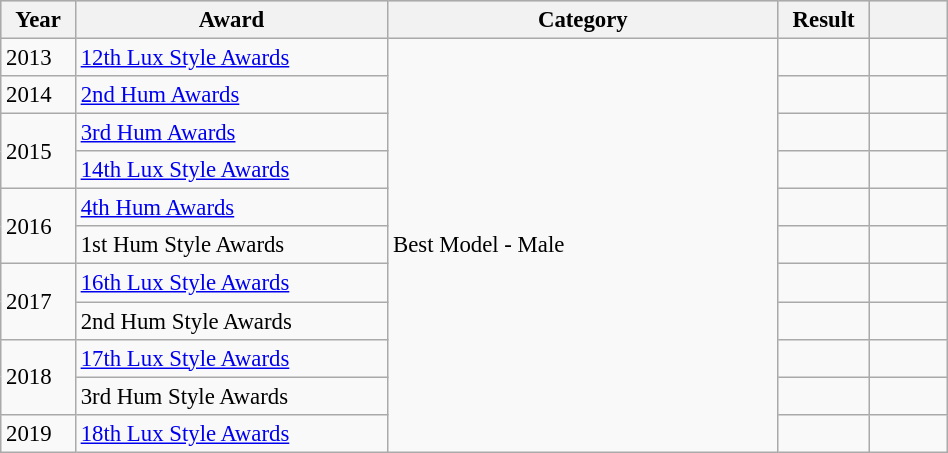<table class="wikitable" width="50%" style="font-size: 95%;">
<tr style="background:#ccc; text-align:center;">
<th scope="col" width="3%">Year</th>
<th scope="col" width="20%">Award</th>
<th scope="col" width="25%">Category</th>
<th scope="col" width="3%">Result</th>
<th scope="col" width="5%"></th>
</tr>
<tr>
<td>2013</td>
<td><a href='#'>12th Lux Style Awards</a></td>
<td rowspan="11">Best Model - Male</td>
<td></td>
<td></td>
</tr>
<tr>
<td>2014</td>
<td><a href='#'>2nd Hum Awards</a></td>
<td></td>
<td></td>
</tr>
<tr>
<td rowspan="2">2015</td>
<td><a href='#'>3rd Hum Awards</a></td>
<td></td>
<td></td>
</tr>
<tr>
<td><a href='#'>14th Lux Style Awards</a></td>
<td></td>
<td></td>
</tr>
<tr>
<td rowspan="2">2016</td>
<td><a href='#'>4th Hum Awards</a></td>
<td></td>
<td></td>
</tr>
<tr>
<td>1st Hum Style Awards</td>
<td></td>
<td></td>
</tr>
<tr>
<td rowspan="2">2017</td>
<td><a href='#'>16th Lux Style Awards</a></td>
<td></td>
<td></td>
</tr>
<tr>
<td>2nd Hum Style Awards</td>
<td></td>
<td></td>
</tr>
<tr>
<td rowspan="2">2018</td>
<td><a href='#'>17th Lux Style Awards</a></td>
<td></td>
<td></td>
</tr>
<tr>
<td>3rd Hum Style Awards</td>
<td></td>
<td></td>
</tr>
<tr>
<td>2019</td>
<td><a href='#'>18th Lux Style Awards</a></td>
<td></td>
<td></td>
</tr>
</table>
